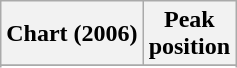<table class="wikitable sortable plainrowheaders" style="text-align:center">
<tr>
<th>Chart (2006)</th>
<th>Peak<br>position</th>
</tr>
<tr>
</tr>
<tr>
</tr>
<tr>
</tr>
<tr>
</tr>
</table>
